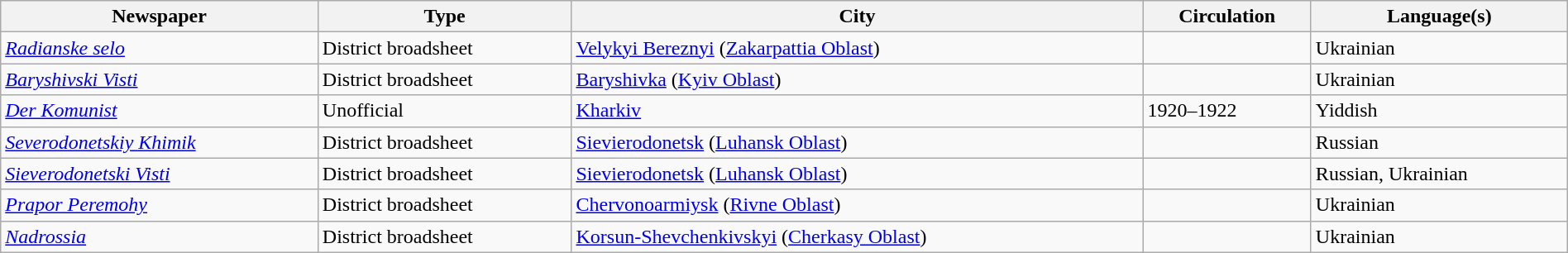<table class="wikitable" width="100%">
<tr>
<th>Newspaper</th>
<th>Type</th>
<th>City</th>
<th>Circulation</th>
<th>Language(s)</th>
</tr>
<tr>
<td><em><a href='#'>Radianske selo</a></em></td>
<td>District broadsheet</td>
<td><a href='#'>Velykyi Bereznyi</a> (<a href='#'>Zakarpattia Oblast</a>)</td>
<td></td>
<td>Ukrainian</td>
</tr>
<tr>
<td><em><a href='#'>Baryshivski Visti</a></em></td>
<td>District broadsheet</td>
<td><a href='#'>Baryshivka</a> (<a href='#'>Kyiv Oblast</a>)</td>
<td></td>
<td>Ukrainian</td>
</tr>
<tr>
<td><em><a href='#'>Der Komunist</a></em></td>
<td>Unofficial</td>
<td><a href='#'>Kharkiv</a></td>
<td>1920–1922</td>
<td>Yiddish</td>
</tr>
<tr>
<td><em><a href='#'>Severodonetskiy Khimik</a></em></td>
<td>District broadsheet</td>
<td><a href='#'>Sievierodonetsk</a> (<a href='#'>Luhansk Oblast</a>)</td>
<td></td>
<td>Russian</td>
</tr>
<tr>
<td><em><a href='#'>Sieverodonetski Visti</a></em></td>
<td>District broadsheet</td>
<td><a href='#'>Sievierodonetsk</a> (<a href='#'>Luhansk Oblast</a>)</td>
<td></td>
<td>Russian, Ukrainian</td>
</tr>
<tr>
<td><em><a href='#'>Prapor Peremohy</a></em></td>
<td>District broadsheet</td>
<td><a href='#'>Chervonoarmiysk</a> (<a href='#'>Rivne Oblast</a>)</td>
<td></td>
<td>Ukrainian</td>
</tr>
<tr>
<td><em><a href='#'>Nadrossia</a></em></td>
<td>District broadsheet</td>
<td><a href='#'>Korsun-Shevchenkivskyi</a> (<a href='#'>Cherkasy Oblast</a>)</td>
<td></td>
<td>Ukrainian</td>
</tr>
</table>
